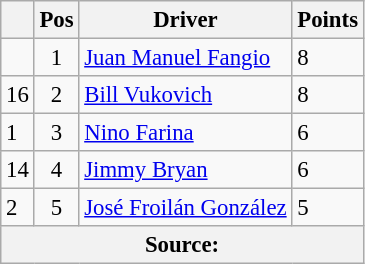<table class="wikitable" style="font-size: 95%;">
<tr>
<th></th>
<th>Pos</th>
<th>Driver</th>
<th>Points</th>
</tr>
<tr>
<td align="left"></td>
<td align="center">1</td>
<td> <a href='#'>Juan Manuel Fangio</a></td>
<td align="left">8</td>
</tr>
<tr>
<td align="left"> 16</td>
<td align="center">2</td>
<td> <a href='#'>Bill Vukovich</a></td>
<td align="left">8</td>
</tr>
<tr>
<td align="left"> 1</td>
<td align="center">3</td>
<td> <a href='#'>Nino Farina</a></td>
<td align="left">6</td>
</tr>
<tr>
<td align="left"> 14</td>
<td align="center">4</td>
<td> <a href='#'>Jimmy Bryan</a></td>
<td align="left">6</td>
</tr>
<tr>
<td align="left"> 2</td>
<td align="center">5</td>
<td> <a href='#'>José Froilán González</a></td>
<td align="left">5</td>
</tr>
<tr>
<th colspan=4>Source:</th>
</tr>
</table>
